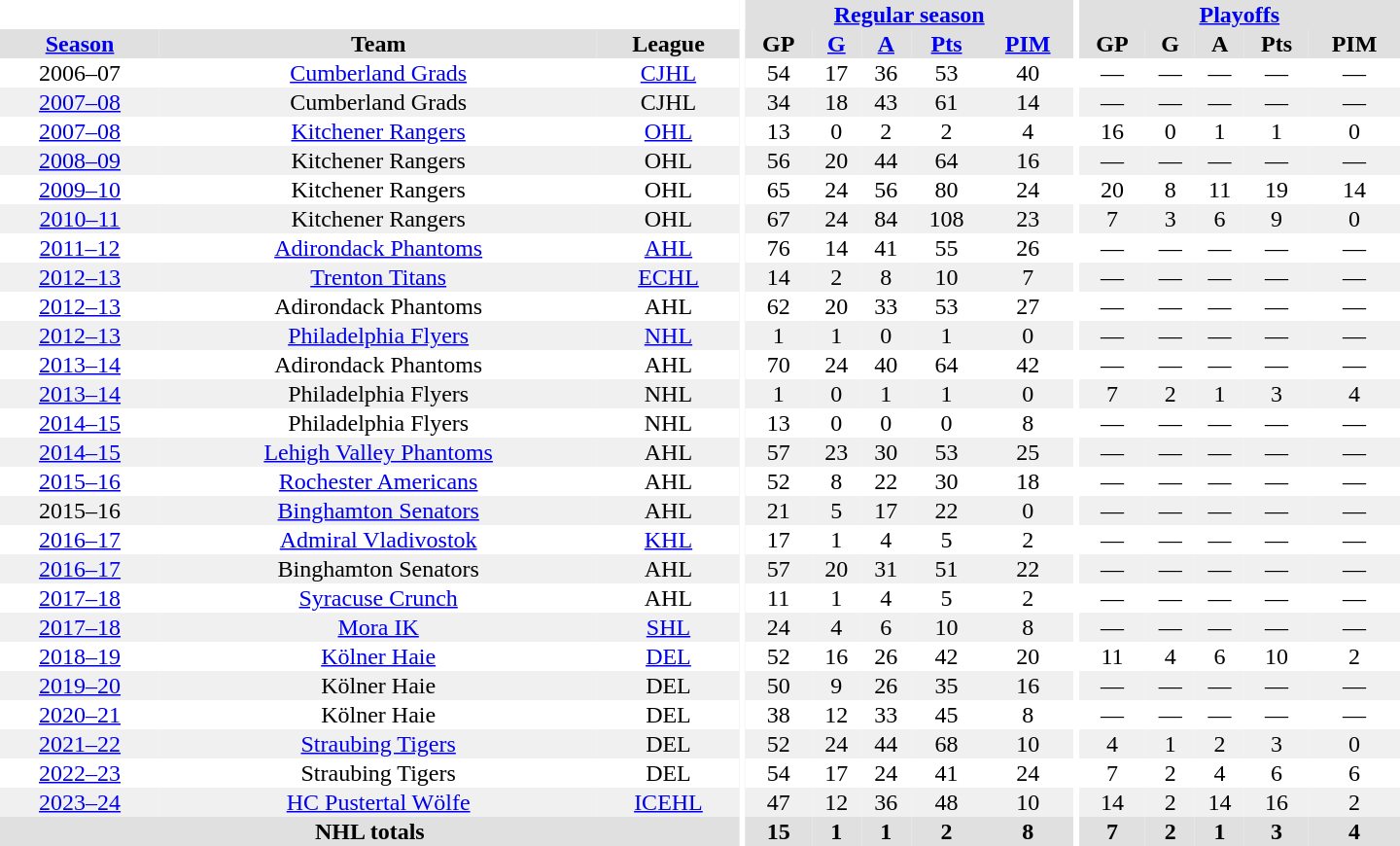<table border="0" cellpadding="1" cellspacing="0" style="text-align:center; width:60em">
<tr bgcolor="#e0e0e0">
<th colspan="3" bgcolor="#ffffff"></th>
<th rowspan="101" bgcolor="#ffffff"></th>
<th colspan="5"><a href='#'>Regular season</a></th>
<th rowspan="101" bgcolor="#ffffff"></th>
<th colspan="5"><a href='#'>Playoffs</a></th>
</tr>
<tr bgcolor="#e0e0e0">
<th><a href='#'>Season</a></th>
<th>Team</th>
<th>League</th>
<th>GP</th>
<th><a href='#'>G</a></th>
<th><a href='#'>A</a></th>
<th><a href='#'>Pts</a></th>
<th><a href='#'>PIM</a></th>
<th>GP</th>
<th>G</th>
<th>A</th>
<th>Pts</th>
<th>PIM</th>
</tr>
<tr>
<td>2006–07</td>
<td><a href='#'>Cumberland Grads</a></td>
<td><a href='#'>CJHL</a></td>
<td>54</td>
<td>17</td>
<td>36</td>
<td>53</td>
<td>40</td>
<td>—</td>
<td>—</td>
<td>—</td>
<td>—</td>
<td>—</td>
</tr>
<tr bgcolor="#f0f0f0">
<td><a href='#'>2007–08</a></td>
<td>Cumberland Grads</td>
<td>CJHL</td>
<td>34</td>
<td>18</td>
<td>43</td>
<td>61</td>
<td>14</td>
<td>—</td>
<td>—</td>
<td>—</td>
<td>—</td>
<td>—</td>
</tr>
<tr>
<td><a href='#'>2007–08</a></td>
<td><a href='#'>Kitchener Rangers</a></td>
<td><a href='#'>OHL</a></td>
<td>13</td>
<td>0</td>
<td>2</td>
<td>2</td>
<td>4</td>
<td>16</td>
<td>0</td>
<td>1</td>
<td>1</td>
<td>0</td>
</tr>
<tr bgcolor="#f0f0f0">
<td><a href='#'>2008–09</a></td>
<td>Kitchener Rangers</td>
<td>OHL</td>
<td>56</td>
<td>20</td>
<td>44</td>
<td>64</td>
<td>16</td>
<td>—</td>
<td>—</td>
<td>—</td>
<td>—</td>
<td>—</td>
</tr>
<tr>
<td><a href='#'>2009–10</a></td>
<td>Kitchener Rangers</td>
<td>OHL</td>
<td>65</td>
<td>24</td>
<td>56</td>
<td>80</td>
<td>24</td>
<td>20</td>
<td>8</td>
<td>11</td>
<td>19</td>
<td>14</td>
</tr>
<tr bgcolor="#f0f0f0">
<td><a href='#'>2010–11</a></td>
<td>Kitchener Rangers</td>
<td>OHL</td>
<td>67</td>
<td>24</td>
<td>84</td>
<td>108</td>
<td>23</td>
<td>7</td>
<td>3</td>
<td>6</td>
<td>9</td>
<td>0</td>
</tr>
<tr>
<td><a href='#'>2011–12</a></td>
<td><a href='#'>Adirondack Phantoms</a></td>
<td><a href='#'>AHL</a></td>
<td>76</td>
<td>14</td>
<td>41</td>
<td>55</td>
<td>26</td>
<td>—</td>
<td>—</td>
<td>—</td>
<td>—</td>
<td>—</td>
</tr>
<tr bgcolor="#f0f0f0">
<td><a href='#'>2012–13</a></td>
<td><a href='#'>Trenton Titans</a></td>
<td><a href='#'>ECHL</a></td>
<td>14</td>
<td>2</td>
<td>8</td>
<td>10</td>
<td>7</td>
<td>—</td>
<td>—</td>
<td>—</td>
<td>—</td>
<td>—</td>
</tr>
<tr>
<td><a href='#'>2012–13</a></td>
<td>Adirondack Phantoms</td>
<td>AHL</td>
<td>62</td>
<td>20</td>
<td>33</td>
<td>53</td>
<td>27</td>
<td>—</td>
<td>—</td>
<td>—</td>
<td>—</td>
<td>—</td>
</tr>
<tr bgcolor="#f0f0f0">
<td><a href='#'>2012–13</a></td>
<td><a href='#'>Philadelphia Flyers</a></td>
<td><a href='#'>NHL</a></td>
<td>1</td>
<td>1</td>
<td>0</td>
<td>1</td>
<td>0</td>
<td>—</td>
<td>—</td>
<td>—</td>
<td>—</td>
<td>—</td>
</tr>
<tr>
<td><a href='#'>2013–14</a></td>
<td>Adirondack Phantoms</td>
<td>AHL</td>
<td>70</td>
<td>24</td>
<td>40</td>
<td>64</td>
<td>42</td>
<td>—</td>
<td>—</td>
<td>—</td>
<td>—</td>
<td>—</td>
</tr>
<tr bgcolor="#f0f0f0">
<td><a href='#'>2013–14</a></td>
<td>Philadelphia Flyers</td>
<td>NHL</td>
<td>1</td>
<td>0</td>
<td>1</td>
<td>1</td>
<td>0</td>
<td>7</td>
<td>2</td>
<td>1</td>
<td>3</td>
<td>4</td>
</tr>
<tr>
<td><a href='#'>2014–15</a></td>
<td>Philadelphia Flyers</td>
<td>NHL</td>
<td>13</td>
<td>0</td>
<td>0</td>
<td>0</td>
<td>8</td>
<td>—</td>
<td>—</td>
<td>—</td>
<td>—</td>
<td>—</td>
</tr>
<tr bgcolor="#f0f0f0">
<td><a href='#'>2014–15</a></td>
<td><a href='#'>Lehigh Valley Phantoms</a></td>
<td>AHL</td>
<td>57</td>
<td>23</td>
<td>30</td>
<td>53</td>
<td>25</td>
<td>—</td>
<td>—</td>
<td>—</td>
<td>—</td>
<td>—</td>
</tr>
<tr>
<td><a href='#'>2015–16</a></td>
<td><a href='#'>Rochester Americans</a></td>
<td>AHL</td>
<td>52</td>
<td>8</td>
<td>22</td>
<td>30</td>
<td>18</td>
<td>—</td>
<td>—</td>
<td>—</td>
<td>—</td>
<td>—</td>
</tr>
<tr bgcolor="#f0f0f0">
<td>2015–16</td>
<td><a href='#'>Binghamton Senators</a></td>
<td>AHL</td>
<td>21</td>
<td>5</td>
<td>17</td>
<td>22</td>
<td>0</td>
<td>—</td>
<td>—</td>
<td>—</td>
<td>—</td>
<td>—</td>
</tr>
<tr>
<td><a href='#'>2016–17</a></td>
<td><a href='#'>Admiral Vladivostok</a></td>
<td><a href='#'>KHL</a></td>
<td>17</td>
<td>1</td>
<td>4</td>
<td>5</td>
<td>2</td>
<td>—</td>
<td>—</td>
<td>—</td>
<td>—</td>
<td>—</td>
</tr>
<tr bgcolor="#f0f0f0">
<td><a href='#'>2016–17</a></td>
<td>Binghamton Senators</td>
<td>AHL</td>
<td>57</td>
<td>20</td>
<td>31</td>
<td>51</td>
<td>22</td>
<td>—</td>
<td>—</td>
<td>—</td>
<td>—</td>
<td>—</td>
</tr>
<tr>
<td><a href='#'>2017–18</a></td>
<td><a href='#'>Syracuse Crunch</a></td>
<td>AHL</td>
<td>11</td>
<td>1</td>
<td>4</td>
<td>5</td>
<td>2</td>
<td>—</td>
<td>—</td>
<td>—</td>
<td>—</td>
<td>—</td>
</tr>
<tr bgcolor="#f0f0f0">
<td><a href='#'>2017–18</a></td>
<td><a href='#'>Mora IK</a></td>
<td><a href='#'>SHL</a></td>
<td>24</td>
<td>4</td>
<td>6</td>
<td>10</td>
<td>8</td>
<td>—</td>
<td>—</td>
<td>—</td>
<td>—</td>
<td>—</td>
</tr>
<tr>
<td><a href='#'>2018–19</a></td>
<td><a href='#'>Kölner Haie</a></td>
<td><a href='#'>DEL</a></td>
<td>52</td>
<td>16</td>
<td>26</td>
<td>42</td>
<td>20</td>
<td>11</td>
<td>4</td>
<td>6</td>
<td>10</td>
<td>2</td>
</tr>
<tr bgcolor="#f0f0f0">
<td><a href='#'>2019–20</a></td>
<td>Kölner Haie</td>
<td>DEL</td>
<td>50</td>
<td>9</td>
<td>26</td>
<td>35</td>
<td>16</td>
<td>—</td>
<td>—</td>
<td>—</td>
<td>—</td>
<td>—</td>
</tr>
<tr>
<td><a href='#'>2020–21</a></td>
<td>Kölner Haie</td>
<td>DEL</td>
<td>38</td>
<td>12</td>
<td>33</td>
<td>45</td>
<td>8</td>
<td>—</td>
<td>—</td>
<td>—</td>
<td>—</td>
<td>—</td>
</tr>
<tr bgcolor="#f0f0f0">
<td><a href='#'>2021–22</a></td>
<td><a href='#'>Straubing Tigers</a></td>
<td>DEL</td>
<td>52</td>
<td>24</td>
<td>44</td>
<td>68</td>
<td>10</td>
<td>4</td>
<td>1</td>
<td>2</td>
<td>3</td>
<td>0</td>
</tr>
<tr>
<td><a href='#'>2022–23</a></td>
<td>Straubing Tigers</td>
<td>DEL</td>
<td>54</td>
<td>17</td>
<td>24</td>
<td>41</td>
<td>24</td>
<td>7</td>
<td>2</td>
<td>4</td>
<td>6</td>
<td>6</td>
</tr>
<tr bgcolor="#f0f0f0">
<td><a href='#'>2023–24</a></td>
<td><a href='#'>HC Pustertal Wölfe</a></td>
<td><a href='#'>ICEHL</a></td>
<td>47</td>
<td>12</td>
<td>36</td>
<td>48</td>
<td>10</td>
<td>14</td>
<td>2</td>
<td>14</td>
<td>16</td>
<td>2</td>
</tr>
<tr bgcolor="#e0e0e0">
<th colspan="3">NHL totals</th>
<th>15</th>
<th>1</th>
<th>1</th>
<th>2</th>
<th>8</th>
<th>7</th>
<th>2</th>
<th>1</th>
<th>3</th>
<th>4</th>
</tr>
</table>
